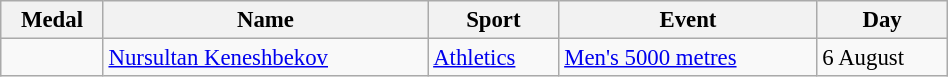<table class="wikitable sortable" style="font-size: 95%; width:50%">
<tr>
<th>Medal</th>
<th>Name</th>
<th>Sport</th>
<th>Event</th>
<th>Day</th>
</tr>
<tr>
<td></td>
<td><a href='#'>Nursultan Keneshbekov</a></td>
<td><a href='#'>Athletics</a></td>
<td><a href='#'>Men's 5000 metres</a></td>
<td>6 August</td>
</tr>
</table>
